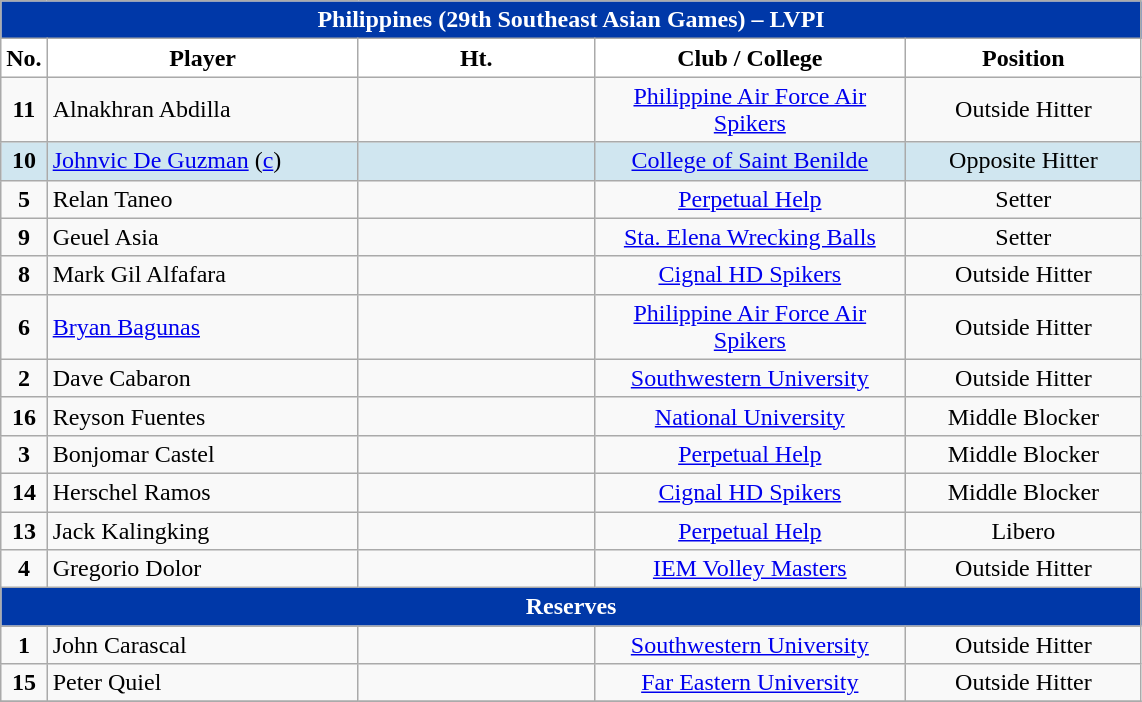<table class="wikitable" style="text-align:center;">
<tr>
<td colspan="6" style="background: #0038A8; color: white; text-align: center"><strong>Philippines (29th Southeast Asian Games) – LVPI</strong></td>
</tr>
<tr>
<th width=8px style="background: white; color: black; text-align: center"><strong>No.</strong></th>
<th width=200px style="background: white; color: black">Player</th>
<th width=150px style="background: white; color: black">Ht.</th>
<th width=200px style="background: white; color: black">Club / College</th>
<th width=150px style="background: white; color: black">Position</th>
</tr>
<tr>
<td><strong>11</strong></td>
<td style="text-align: left">Alnakhran Abdilla</td>
<td></td>
<td><a href='#'>Philippine Air Force Air Spikers</a></td>
<td>Outside Hitter</td>
</tr>
<tr bgcolor=#D0E6F>
<td><strong>10</strong></td>
<td style="text-align: left"><a href='#'>Johnvic De Guzman</a> (<a href='#'>c</a>)</td>
<td></td>
<td><a href='#'>College of Saint Benilde</a></td>
<td>Opposite Hitter</td>
</tr>
<tr>
<td><strong>5</strong></td>
<td style="text-align: left">Relan Taneo</td>
<td></td>
<td><a href='#'>Perpetual Help</a></td>
<td>Setter</td>
</tr>
<tr>
<td><strong>9</strong></td>
<td style="text-align: left">Geuel Asia</td>
<td></td>
<td><a href='#'>Sta. Elena Wrecking Balls</a></td>
<td>Setter</td>
</tr>
<tr>
<td><strong>8</strong></td>
<td style="text-align: left">Mark Gil Alfafara</td>
<td></td>
<td><a href='#'>Cignal HD Spikers</a></td>
<td>Outside Hitter</td>
</tr>
<tr>
<td><strong>6</strong></td>
<td style="text-align: left"><a href='#'>Bryan Bagunas</a></td>
<td></td>
<td><a href='#'>Philippine Air Force Air Spikers</a></td>
<td>Outside Hitter</td>
</tr>
<tr>
<td><strong>2</strong></td>
<td style="text-align: left">Dave Cabaron</td>
<td></td>
<td><a href='#'>Southwestern University</a></td>
<td>Outside Hitter</td>
</tr>
<tr>
<td><strong>16</strong></td>
<td style="text-align: left">Reyson Fuentes</td>
<td></td>
<td><a href='#'>National University</a></td>
<td>Middle Blocker</td>
</tr>
<tr>
<td><strong>3</strong></td>
<td style="text-align: left">Bonjomar Castel</td>
<td></td>
<td><a href='#'>Perpetual Help</a></td>
<td>Middle Blocker</td>
</tr>
<tr>
<td><strong>14</strong></td>
<td style="text-align: left">Herschel Ramos</td>
<td></td>
<td><a href='#'>Cignal HD Spikers</a></td>
<td>Middle Blocker</td>
</tr>
<tr>
<td><strong>13</strong></td>
<td style="text-align: left">Jack Kalingking</td>
<td></td>
<td><a href='#'>Perpetual Help</a></td>
<td>Libero</td>
</tr>
<tr>
<td><strong>4</strong></td>
<td style="text-align: left">Gregorio Dolor</td>
<td></td>
<td><a href='#'>IEM Volley Masters</a></td>
<td>Outside Hitter</td>
</tr>
<tr>
<td colspan=5 style="background: #0038A8; color: white; text-align: center"><strong>Reserves</strong></td>
</tr>
<tr>
<td><strong>1</strong></td>
<td style="text-align: left">John Carascal</td>
<td></td>
<td><a href='#'>Southwestern University</a></td>
<td>Outside Hitter</td>
</tr>
<tr>
<td><strong>15</strong></td>
<td style="text-align: left">Peter Quiel</td>
<td></td>
<td><a href='#'>Far Eastern University</a></td>
<td>Outside Hitter</td>
</tr>
<tr>
</tr>
</table>
